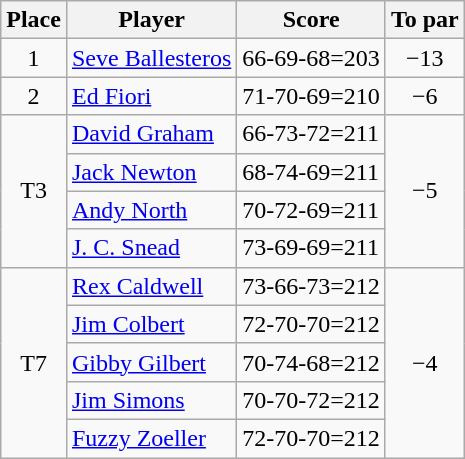<table class="wikitable">
<tr>
<th>Place</th>
<th>Player</th>
<th>Score</th>
<th>To par</th>
</tr>
<tr>
<td align="center">1</td>
<td> <a href='#'>Seve Ballesteros</a></td>
<td>66-69-68=203</td>
<td align="center">−13</td>
</tr>
<tr>
<td align="center">2</td>
<td> <a href='#'>Ed Fiori</a></td>
<td>71-70-69=210</td>
<td align="center">−6</td>
</tr>
<tr>
<td rowspan=4 align="center">T3</td>
<td> <a href='#'>David Graham</a></td>
<td>66-73-72=211</td>
<td rowspan=4 align="center">−5</td>
</tr>
<tr>
<td> <a href='#'>Jack Newton</a></td>
<td>68-74-69=211</td>
</tr>
<tr>
<td> <a href='#'>Andy North</a></td>
<td>70-72-69=211</td>
</tr>
<tr>
<td> <a href='#'>J. C. Snead</a></td>
<td>73-69-69=211</td>
</tr>
<tr>
<td rowspan=5 align="center">T7</td>
<td> <a href='#'>Rex Caldwell</a></td>
<td>73-66-73=212</td>
<td rowspan=5 align="center">−4</td>
</tr>
<tr>
<td> <a href='#'>Jim Colbert</a></td>
<td>72-70-70=212</td>
</tr>
<tr>
<td> <a href='#'>Gibby Gilbert</a></td>
<td>70-74-68=212</td>
</tr>
<tr>
<td> <a href='#'>Jim Simons</a></td>
<td>70-70-72=212</td>
</tr>
<tr>
<td> <a href='#'>Fuzzy Zoeller</a></td>
<td>72-70-70=212</td>
</tr>
</table>
